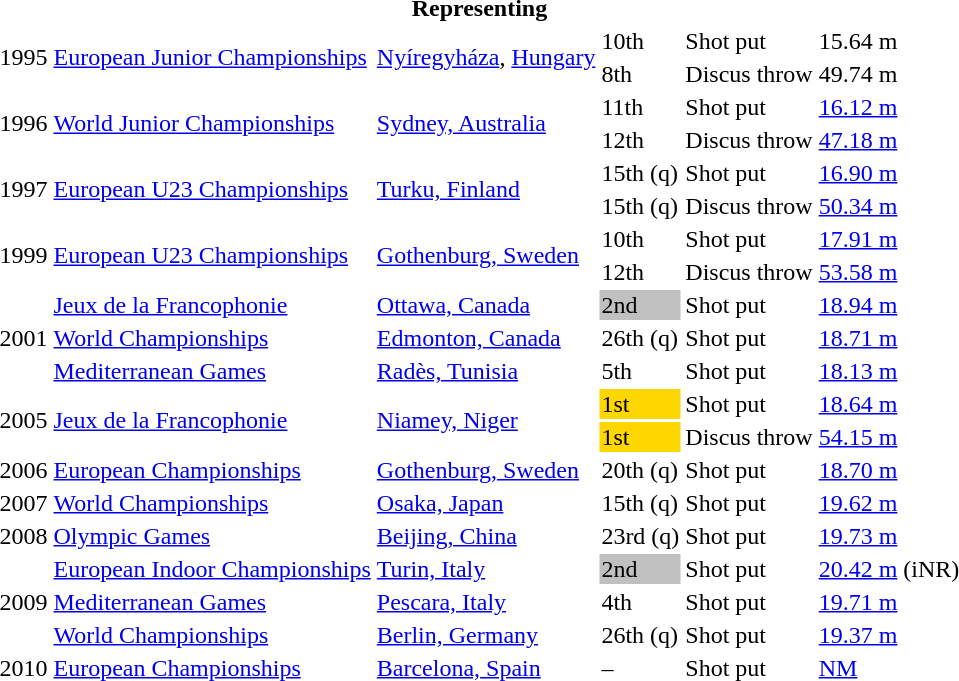<table>
<tr>
<th colspan="6">Representing </th>
</tr>
<tr>
<td rowspan=2>1995</td>
<td rowspan=2><a href='#'>European Junior Championships</a></td>
<td rowspan=2><a href='#'>Nyíregyháza</a>, <a href='#'>Hungary</a></td>
<td>10th</td>
<td>Shot put</td>
<td>15.64 m</td>
</tr>
<tr>
<td>8th</td>
<td>Discus throw</td>
<td>49.74 m</td>
</tr>
<tr>
<td rowspan=2>1996</td>
<td rowspan=2><a href='#'>World Junior Championships</a></td>
<td rowspan=2><a href='#'>Sydney, Australia</a></td>
<td>11th</td>
<td>Shot put</td>
<td><a href='#'>16.12 m</a></td>
</tr>
<tr>
<td>12th</td>
<td>Discus throw</td>
<td><a href='#'>47.18 m</a></td>
</tr>
<tr>
<td rowspan=2>1997</td>
<td rowspan=2><a href='#'>European U23 Championships</a></td>
<td rowspan=2><a href='#'>Turku, Finland</a></td>
<td>15th (q)</td>
<td>Shot put</td>
<td><a href='#'>16.90 m</a></td>
</tr>
<tr>
<td>15th (q)</td>
<td>Discus throw</td>
<td><a href='#'>50.34 m</a></td>
</tr>
<tr>
<td rowspan=2>1999</td>
<td rowspan=2><a href='#'>European U23 Championships</a></td>
<td rowspan=2><a href='#'>Gothenburg, Sweden</a></td>
<td>10th</td>
<td>Shot put</td>
<td><a href='#'>17.91 m</a></td>
</tr>
<tr>
<td>12th</td>
<td>Discus throw</td>
<td><a href='#'>53.58 m</a></td>
</tr>
<tr>
<td rowspan=3>2001</td>
<td><a href='#'>Jeux de la Francophonie</a></td>
<td><a href='#'>Ottawa, Canada</a></td>
<td bgcolor=silver>2nd</td>
<td>Shot put</td>
<td><a href='#'>18.94 m</a></td>
</tr>
<tr>
<td><a href='#'>World Championships</a></td>
<td><a href='#'>Edmonton, Canada</a></td>
<td>26th (q)</td>
<td>Shot put</td>
<td><a href='#'>18.71 m</a></td>
</tr>
<tr>
<td><a href='#'>Mediterranean Games</a></td>
<td><a href='#'>Radès, Tunisia</a></td>
<td>5th</td>
<td>Shot put</td>
<td><a href='#'>18.13 m</a></td>
</tr>
<tr>
<td rowspan=2>2005</td>
<td rowspan=2><a href='#'>Jeux de la Francophonie</a></td>
<td rowspan=2><a href='#'>Niamey, Niger</a></td>
<td bgcolor=gold>1st</td>
<td>Shot put</td>
<td><a href='#'>18.64 m</a></td>
</tr>
<tr>
<td bgcolor=gold>1st</td>
<td>Discus throw</td>
<td><a href='#'>54.15 m</a></td>
</tr>
<tr>
<td>2006</td>
<td><a href='#'>European Championships</a></td>
<td><a href='#'>Gothenburg, Sweden</a></td>
<td>20th (q)</td>
<td>Shot put</td>
<td><a href='#'>18.70 m</a></td>
</tr>
<tr>
<td>2007</td>
<td><a href='#'>World Championships</a></td>
<td><a href='#'>Osaka, Japan</a></td>
<td>15th (q)</td>
<td>Shot put</td>
<td><a href='#'>19.62 m</a></td>
</tr>
<tr>
<td>2008</td>
<td><a href='#'>Olympic Games</a></td>
<td><a href='#'>Beijing, China</a></td>
<td>23rd (q)</td>
<td>Shot put</td>
<td><a href='#'>19.73 m</a></td>
</tr>
<tr>
<td rowspan=3>2009</td>
<td><a href='#'>European Indoor Championships</a></td>
<td><a href='#'>Turin, Italy</a></td>
<td bgcolor=silver>2nd</td>
<td>Shot put</td>
<td><a href='#'>20.42 m</a> (iNR)</td>
</tr>
<tr>
<td><a href='#'>Mediterranean Games</a></td>
<td><a href='#'>Pescara, Italy</a></td>
<td>4th</td>
<td>Shot put</td>
<td><a href='#'>19.71 m</a></td>
</tr>
<tr>
<td><a href='#'>World Championships</a></td>
<td><a href='#'>Berlin, Germany</a></td>
<td>26th (q)</td>
<td>Shot put</td>
<td><a href='#'>19.37 m</a></td>
</tr>
<tr>
<td>2010</td>
<td><a href='#'>European Championships</a></td>
<td><a href='#'>Barcelona, Spain</a></td>
<td>–</td>
<td>Shot put</td>
<td><a href='#'>NM</a></td>
</tr>
</table>
